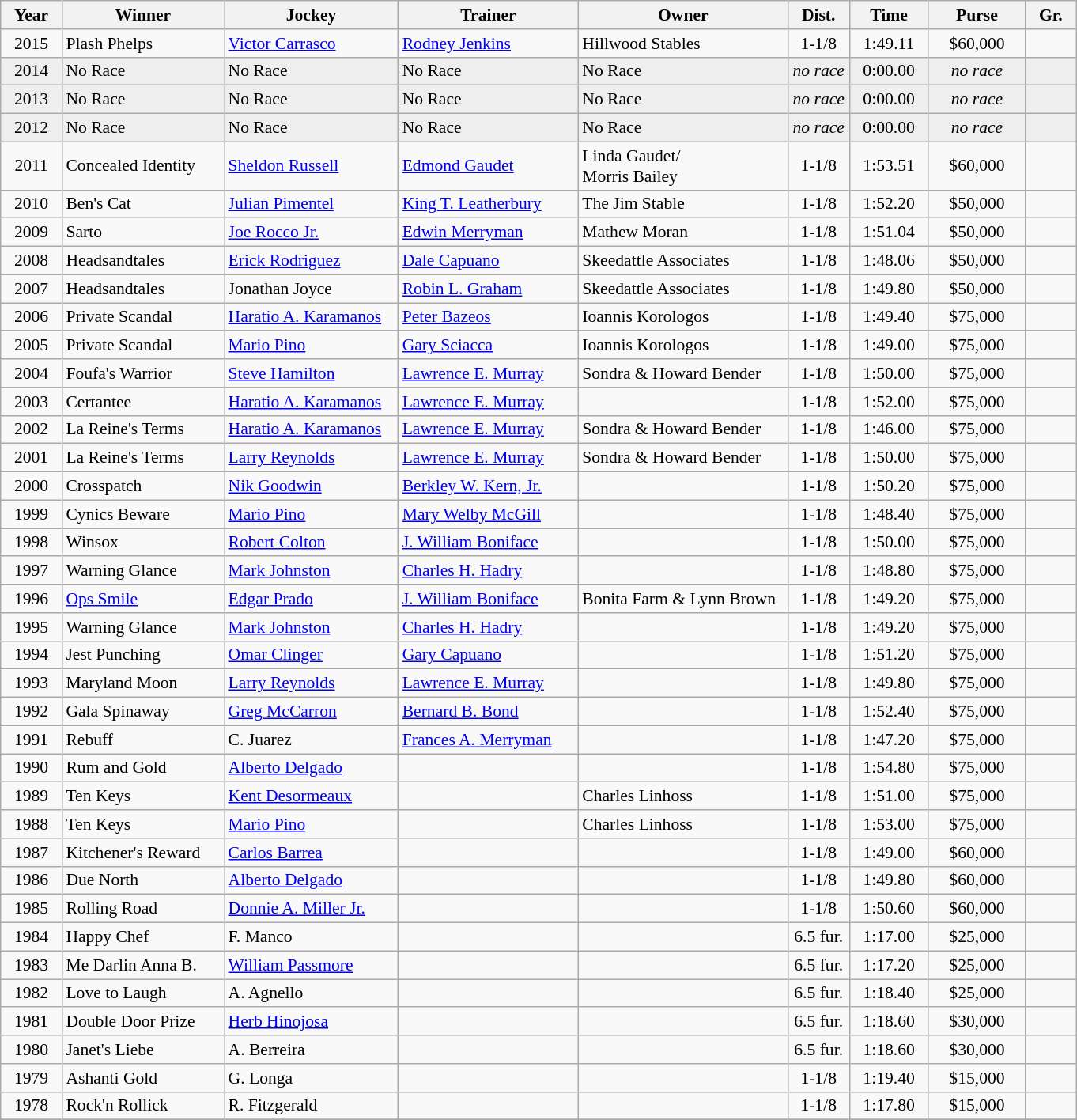<table class="wikitable sortable" style="font-size:90%">
<tr>
<th style="width:45px">Year<br></th>
<th style="width:130px">Winner<br></th>
<th style="width:140px">Jockey<br></th>
<th style="width:145px">Trainer<br></th>
<th style="width:170px">Owner<br></th>
<th style="width:45px">Dist.<br></th>
<th style="width:60px">Time<br></th>
<th style="width:75px">Purse<br></th>
<th style="width:36px">Gr.<br></th>
</tr>
<tr>
<td align=center>2015</td>
<td>Plash Phelps</td>
<td><a href='#'>Victor Carrasco</a></td>
<td><a href='#'>Rodney Jenkins</a></td>
<td>Hillwood Stables</td>
<td align=center>1-1/8</td>
<td align=center>1:49.11</td>
<td align=center>$60,000</td>
<td></td>
</tr>
<tr bgcolor="#eeeeee">
<td align=center>2014</td>
<td>No Race</td>
<td>No Race</td>
<td>No Race</td>
<td>No Race</td>
<td align=center><em>no race</em></td>
<td align=center>0:00.00</td>
<td align=center><em>no race</em></td>
<td></td>
</tr>
<tr bgcolor="#eeeeee">
<td align=center>2013</td>
<td>No Race</td>
<td>No Race</td>
<td>No Race</td>
<td>No Race</td>
<td align=center><em>no race</em></td>
<td align=center>0:00.00</td>
<td align=center><em>no race</em></td>
<td></td>
</tr>
<tr bgcolor="#eeeeee">
<td align=center>2012</td>
<td>No Race</td>
<td>No Race</td>
<td>No Race</td>
<td>No Race</td>
<td align=center><em>no race</em></td>
<td align=center>0:00.00</td>
<td align=center><em>no race</em></td>
<td></td>
</tr>
<tr>
<td align=center>2011</td>
<td>Concealed Identity</td>
<td><a href='#'>Sheldon Russell</a></td>
<td><a href='#'>Edmond Gaudet</a></td>
<td>Linda Gaudet/<br>Morris Bailey</td>
<td align=center>1-1/8</td>
<td align=center>1:53.51</td>
<td align=center>$60,000</td>
<td></td>
</tr>
<tr>
<td align=center>2010</td>
<td>Ben's Cat</td>
<td><a href='#'>Julian Pimentel</a></td>
<td><a href='#'>King T. Leatherbury</a></td>
<td>The Jim Stable</td>
<td align=center>1-1/8</td>
<td align=center>1:52.20</td>
<td align=center>$50,000</td>
<td></td>
</tr>
<tr>
<td align=center>2009</td>
<td>Sarto</td>
<td><a href='#'>Joe Rocco Jr.</a></td>
<td><a href='#'>Edwin Merryman</a></td>
<td>Mathew Moran</td>
<td align=center>1-1/8</td>
<td align=center>1:51.04</td>
<td align=center>$50,000</td>
<td></td>
</tr>
<tr>
<td align=center>2008</td>
<td>Headsandtales</td>
<td><a href='#'>Erick Rodriguez</a></td>
<td><a href='#'>Dale Capuano</a></td>
<td>Skeedattle Associates</td>
<td align=center>1-1/8</td>
<td align=center>1:48.06</td>
<td align=center>$50,000</td>
<td></td>
</tr>
<tr>
<td align=center>2007</td>
<td>Headsandtales</td>
<td>Jonathan Joyce</td>
<td><a href='#'>Robin L. Graham</a></td>
<td>Skeedattle Associates</td>
<td align=center>1-1/8</td>
<td align=center>1:49.80</td>
<td align=center>$50,000</td>
<td></td>
</tr>
<tr>
<td align=center>2006</td>
<td>Private Scandal</td>
<td><a href='#'>Haratio A. Karamanos</a></td>
<td><a href='#'>Peter Bazeos</a></td>
<td>Ioannis Korologos</td>
<td align=center>1-1/8</td>
<td align=center>1:49.40</td>
<td align=center>$75,000</td>
<td></td>
</tr>
<tr>
<td align=center>2005</td>
<td>Private Scandal</td>
<td><a href='#'>Mario Pino</a></td>
<td><a href='#'>Gary Sciacca</a></td>
<td>Ioannis Korologos</td>
<td align=center>1-1/8</td>
<td align=center>1:49.00</td>
<td align=center>$75,000</td>
<td align=center></td>
</tr>
<tr>
<td align=center>2004</td>
<td>Foufa's Warrior</td>
<td><a href='#'>Steve Hamilton</a></td>
<td><a href='#'>Lawrence E. Murray</a></td>
<td>Sondra & Howard Bender</td>
<td align=center>1-1/8</td>
<td align=center>1:50.00</td>
<td align=center>$75,000</td>
<td></td>
</tr>
<tr>
<td align=center>2003</td>
<td>Certantee</td>
<td><a href='#'>Haratio A. Karamanos</a></td>
<td><a href='#'>Lawrence E. Murray</a></td>
<td></td>
<td align=center>1-1/8</td>
<td align=center>1:52.00</td>
<td align=center>$75,000</td>
<td></td>
</tr>
<tr>
<td align=center>2002</td>
<td>La Reine's Terms</td>
<td><a href='#'>Haratio A. Karamanos</a></td>
<td><a href='#'>Lawrence E. Murray</a></td>
<td>Sondra & Howard Bender</td>
<td align=center>1-1/8</td>
<td align=center>1:46.00</td>
<td align=center>$75,000</td>
<td></td>
</tr>
<tr>
<td align=center>2001</td>
<td>La Reine's Terms</td>
<td><a href='#'>Larry Reynolds</a></td>
<td><a href='#'>Lawrence E. Murray</a></td>
<td>Sondra & Howard Bender</td>
<td align=center>1-1/8</td>
<td align=center>1:50.00</td>
<td align=center>$75,000</td>
<td align=center></td>
</tr>
<tr>
<td align=center>2000</td>
<td>Crosspatch</td>
<td><a href='#'>Nik Goodwin</a></td>
<td><a href='#'>Berkley W. Kern, Jr.</a></td>
<td></td>
<td align=center>1-1/8</td>
<td align=center>1:50.20</td>
<td align=center>$75,000</td>
<td align=center></td>
</tr>
<tr>
<td align=center>1999</td>
<td>Cynics Beware</td>
<td><a href='#'>Mario Pino</a></td>
<td><a href='#'>Mary Welby McGill</a></td>
<td></td>
<td align=center>1-1/8</td>
<td align=center>1:48.40</td>
<td align=center>$75,000</td>
<td align=center></td>
</tr>
<tr>
<td align=center>1998</td>
<td>Winsox</td>
<td><a href='#'>Robert Colton</a></td>
<td><a href='#'>J. William Boniface</a></td>
<td></td>
<td align=center>1-1/8</td>
<td align=center>1:50.00</td>
<td align=center>$75,000</td>
<td align=center></td>
</tr>
<tr>
<td align=center>1997</td>
<td>Warning Glance</td>
<td><a href='#'>Mark Johnston</a></td>
<td><a href='#'>Charles H. Hadry</a></td>
<td></td>
<td align=center>1-1/8</td>
<td align=center>1:48.80</td>
<td align=center>$75,000</td>
<td align=center></td>
</tr>
<tr>
<td align=center>1996</td>
<td><a href='#'>Ops Smile</a></td>
<td><a href='#'>Edgar Prado</a></td>
<td><a href='#'>J. William Boniface</a></td>
<td>Bonita Farm & Lynn Brown</td>
<td align=center>1-1/8</td>
<td align=center>1:49.20</td>
<td align=center>$75,000</td>
<td align=center></td>
</tr>
<tr>
<td align=center>1995</td>
<td>Warning Glance</td>
<td><a href='#'>Mark Johnston</a></td>
<td><a href='#'>Charles H. Hadry</a></td>
<td></td>
<td align=center>1-1/8</td>
<td align=center>1:49.20</td>
<td align=center>$75,000</td>
<td align=center></td>
</tr>
<tr>
<td align=center>1994</td>
<td>Jest Punching</td>
<td><a href='#'>Omar Clinger</a></td>
<td><a href='#'>Gary Capuano</a></td>
<td></td>
<td align=center>1-1/8</td>
<td align=center>1:51.20</td>
<td align=center>$75,000</td>
<td align=center></td>
</tr>
<tr>
<td align=center>1993</td>
<td>Maryland Moon</td>
<td><a href='#'>Larry Reynolds</a></td>
<td><a href='#'>Lawrence E. Murray</a></td>
<td></td>
<td align=center>1-1/8</td>
<td align=center>1:49.80</td>
<td align=center>$75,000</td>
<td align=center></td>
</tr>
<tr>
<td align=center>1992</td>
<td>Gala Spinaway</td>
<td><a href='#'>Greg McCarron</a></td>
<td><a href='#'>Bernard B. Bond</a></td>
<td></td>
<td align=center>1-1/8</td>
<td align=center>1:52.40</td>
<td align=center>$75,000</td>
<td align=center></td>
</tr>
<tr>
<td align=center>1991</td>
<td>Rebuff</td>
<td>C. Juarez</td>
<td><a href='#'>Frances A. Merryman</a></td>
<td></td>
<td align=center>1-1/8</td>
<td align=center>1:47.20</td>
<td align=center>$75,000</td>
<td align=center></td>
</tr>
<tr>
<td align=center>1990</td>
<td>Rum and Gold</td>
<td><a href='#'>Alberto Delgado</a></td>
<td></td>
<td></td>
<td align=center>1-1/8</td>
<td align=center>1:54.80</td>
<td align=center>$75,000</td>
<td align=center></td>
</tr>
<tr>
<td align=center>1989</td>
<td>Ten Keys</td>
<td><a href='#'>Kent Desormeaux</a></td>
<td></td>
<td>Charles Linhoss</td>
<td align=center>1-1/8</td>
<td align=center>1:51.00</td>
<td align=center>$75,000</td>
<td align=center></td>
</tr>
<tr>
<td align=center>1988</td>
<td>Ten Keys</td>
<td><a href='#'>Mario Pino</a></td>
<td></td>
<td>Charles Linhoss</td>
<td align=center>1-1/8</td>
<td align=center>1:53.00</td>
<td align=center>$75,000</td>
<td align=center></td>
</tr>
<tr>
<td align=center>1987</td>
<td>Kitchener's Reward</td>
<td><a href='#'>Carlos Barrea</a></td>
<td></td>
<td></td>
<td align=center>1-1/8</td>
<td align=center>1:49.00</td>
<td align=center>$60,000</td>
<td align=center></td>
</tr>
<tr>
<td align=center>1986</td>
<td>Due North</td>
<td><a href='#'>Alberto Delgado</a></td>
<td></td>
<td></td>
<td align=center>1-1/8</td>
<td align=center>1:49.80</td>
<td align=center>$60,000</td>
<td align=center></td>
</tr>
<tr>
<td align=center>1985</td>
<td>Rolling Road</td>
<td><a href='#'>Donnie A. Miller Jr.</a></td>
<td></td>
<td></td>
<td align=center>1-1/8</td>
<td align=center>1:50.60</td>
<td align=center>$60,000</td>
<td align=center></td>
</tr>
<tr>
<td align=center>1984</td>
<td>Happy Chef</td>
<td>F. Manco</td>
<td></td>
<td></td>
<td align=center>6.5 fur.</td>
<td align=center>1:17.00</td>
<td align=center>$25,000</td>
<td align=center></td>
</tr>
<tr>
<td align=center>1983</td>
<td>Me Darlin Anna B.</td>
<td><a href='#'>William Passmore</a></td>
<td></td>
<td></td>
<td align=center>6.5 fur.</td>
<td align=center>1:17.20</td>
<td align=center>$25,000</td>
<td align=center></td>
</tr>
<tr>
<td align=center>1982</td>
<td>Love to Laugh</td>
<td>A. Agnello</td>
<td></td>
<td></td>
<td align=center>6.5 fur.</td>
<td align=center>1:18.40</td>
<td align=center>$25,000</td>
<td align=center></td>
</tr>
<tr>
<td align=center>1981</td>
<td>Double Door Prize</td>
<td><a href='#'>Herb Hinojosa</a></td>
<td></td>
<td></td>
<td align=center>6.5 fur.</td>
<td align=center>1:18.60</td>
<td align=center>$30,000</td>
<td align=center></td>
</tr>
<tr>
<td align=center>1980</td>
<td>Janet's Liebe</td>
<td>A. Berreira</td>
<td></td>
<td></td>
<td align=center>6.5 fur.</td>
<td align=center>1:18.60</td>
<td align=center>$30,000</td>
<td align=center></td>
</tr>
<tr>
<td align=center>1979</td>
<td>Ashanti Gold</td>
<td>G. Longa</td>
<td></td>
<td></td>
<td align=center>1-1/8</td>
<td align=center>1:19.40</td>
<td align=center>$15,000</td>
<td align=center></td>
</tr>
<tr>
<td align=center>1978</td>
<td>Rock'n Rollick</td>
<td>R. Fitzgerald</td>
<td></td>
<td></td>
<td align=center>1-1/8</td>
<td align=center>1:17.80</td>
<td align=center>$15,000</td>
<td align=center></td>
</tr>
<tr>
</tr>
</table>
